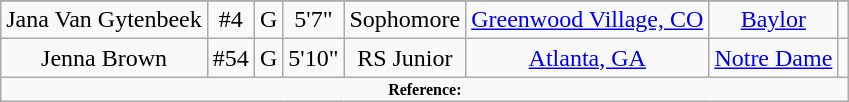<table class="wikitable sortable sortable" style="text-align: center">
<tr align=center>
</tr>
<tr>
<td>Jana Van Gytenbeek</td>
<td>#4</td>
<td>G</td>
<td>5'7"</td>
<td>Sophomore</td>
<td><a href='#'>Greenwood Village, CO</a></td>
<td><a href='#'>Baylor</a></td>
<td></td>
</tr>
<tr>
<td>Jenna Brown</td>
<td>#54</td>
<td>G</td>
<td>5'10"</td>
<td>RS Junior</td>
<td><a href='#'>Atlanta, GA</a></td>
<td><a href='#'>Notre Dame</a></td>
<td></td>
</tr>
<tr>
<td colspan="9" style="font-size:8pt; text-align:center;"><strong>Reference:</strong></td>
</tr>
</table>
